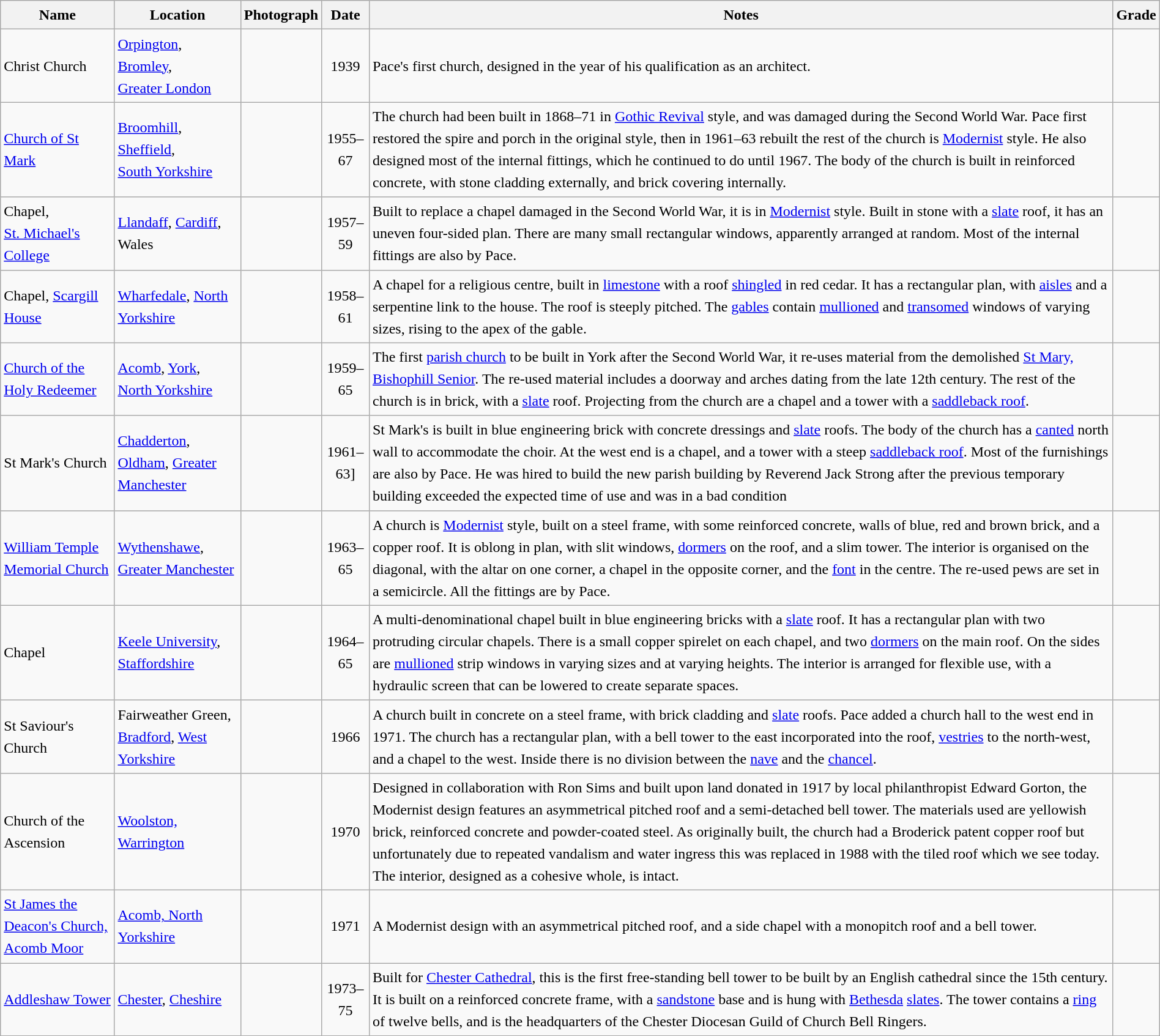<table class="wikitable sortable plainrowheaders" style="width:100%;border:0px;text-align:left;line-height:150%;">
<tr>
<th style="col" style="width:120px">Name</th>
<th style="col" style="width:150px">Location</th>
<th style="col" style="width:100px" class="unsortable">Photograph</th>
<th style="col" style="width:80px">Date</th>
<th scope="col" class="unsortable">Notes</th>
<th style="col" style="width:24px">Grade</th>
</tr>
<tr>
<td>Christ Church</td>
<td><a href='#'>Orpington</a>, <a href='#'>Bromley</a>,<br><a href='#'>Greater London</a><br><small></small></td>
<td></td>
<td align="center">1939</td>
<td>Pace's first church, designed in the year of his qualification as an architect.</td>
<td></td>
</tr>
<tr>
<td><a href='#'>Church of St Mark</a></td>
<td><a href='#'>Broomhill</a>, <a href='#'>Sheffield</a>,<br><a href='#'>South Yorkshire</a><br><small></small></td>
<td></td>
<td align="center">1955–67</td>
<td>The church had been built in 1868–71 in <a href='#'>Gothic Revival</a> style, and was damaged during the Second World War.  Pace first restored the spire and porch in the original style, then in 1961–63 rebuilt the rest of the church is <a href='#'>Modernist</a> style.  He also designed most of the internal fittings, which he continued to do until 1967.  The body of the church is built in reinforced concrete, with stone cladding externally, and brick covering internally.</td>
<td align="center" ></td>
</tr>
<tr>
<td>Chapel,<br><a href='#'>St. Michael's College</a></td>
<td><a href='#'>Llandaff</a>, <a href='#'>Cardiff</a>, Wales<br><small></small></td>
<td></td>
<td align="center">1957–59</td>
<td>Built to replace a chapel damaged in the Second World War, it is in <a href='#'>Modernist</a> style.  Built in stone with a <a href='#'>slate</a> roof, it has an uneven four-sided plan.  There are many small rectangular windows, apparently arranged at random.  Most of the internal fittings are also by Pace.</td>
<td align="center" ></td>
</tr>
<tr>
<td>Chapel, <a href='#'>Scargill House</a></td>
<td><a href='#'>Wharfedale</a>, <a href='#'>North Yorkshire</a><br><small></small></td>
<td></td>
<td align="center">1958–61</td>
<td>A chapel for a religious centre, built in <a href='#'>limestone</a> with a roof <a href='#'>shingled</a> in red cedar.  It has a rectangular plan, with <a href='#'>aisles</a> and a serpentine link to the house.  The roof is steeply pitched.  The <a href='#'>gables</a> contain <a href='#'>mullioned</a> and <a href='#'>transomed</a> windows of varying sizes, rising to the apex of the gable.</td>
<td align="center" ></td>
</tr>
<tr>
<td><a href='#'>Church of the Holy Redeemer</a></td>
<td><a href='#'>Acomb</a>, <a href='#'>York</a>,<br><a href='#'>North Yorkshire</a><br><small></small></td>
<td></td>
<td align="center">1959–65</td>
<td>The first <a href='#'>parish church</a> to be built in York after the Second World War, it re-uses material from the demolished <a href='#'>St Mary, Bishophill Senior</a>.  The re-used material includes a doorway and arches dating from the late 12th century.  The rest of the church is in brick, with a <a href='#'>slate</a> roof.  Projecting from the church are a chapel and a tower with a <a href='#'>saddleback roof</a>.</td>
<td align="center" ></td>
</tr>
<tr>
<td>St Mark's Church</td>
<td><a href='#'>Chadderton</a>, <a href='#'>Oldham</a>, <a href='#'>Greater Manchester</a><br><small></small></td>
<td></td>
<td align="center">1961–63]</td>
<td>St Mark's is built in blue engineering brick with concrete dressings and <a href='#'>slate</a> roofs.  The body of the church has a <a href='#'>canted</a> north wall to accommodate the choir.  At the west end is a chapel, and a tower with a steep <a href='#'>saddleback roof</a>.  Most of the furnishings are also by Pace. He was hired to build the new parish building  by Reverend Jack Strong after the previous temporary building exceeded the expected time of use and was in a bad condition</td>
<td align="center" ></td>
</tr>
<tr>
<td><a href='#'>William Temple Memorial Church</a></td>
<td><a href='#'>Wythenshawe</a>,<br><a href='#'>Greater Manchester</a><br><small></small></td>
<td></td>
<td align="center">1963–65</td>
<td>A church is <a href='#'>Modernist</a> style, built on a steel frame, with some reinforced concrete, walls of blue, red and brown brick, and a copper roof.  It is oblong in plan, with slit windows, <a href='#'>dormers</a> on the roof, and a slim tower.  The interior is organised on the diagonal, with the altar on one corner, a chapel in the opposite corner, and the <a href='#'>font</a> in the centre.  The re-used pews are set in a semicircle.  All the fittings are by Pace.</td>
<td align="center" ></td>
</tr>
<tr>
<td>Chapel</td>
<td><a href='#'>Keele University</a>, <a href='#'>Staffordshire</a><br><small></small></td>
<td></td>
<td align="center">1964–65</td>
<td>A multi-denominational chapel built in blue engineering bricks with a <a href='#'>slate</a> roof.  It has a rectangular plan with two protruding circular chapels.  There is a small copper spirelet on each chapel, and two <a href='#'>dormers</a> on the main roof.  On the sides are <a href='#'>mullioned</a> strip windows in varying sizes and at varying heights.  The interior is arranged for flexible use, with a hydraulic screen that can be lowered to create separate spaces.</td>
<td align="center" ></td>
</tr>
<tr>
<td>St Saviour's Church</td>
<td>Fairweather Green,<br><a href='#'>Bradford</a>, <a href='#'>West Yorkshire</a><br><small></small></td>
<td></td>
<td align="center">1966</td>
<td>A church built in concrete on a steel frame, with brick cladding and <a href='#'>slate</a> roofs.  Pace added a church hall to the west end in 1971.  The church has a rectangular plan, with a bell tower to the east incorporated into the roof, <a href='#'>vestries</a> to the north-west, and a chapel to the west. Inside there is no division between the <a href='#'>nave</a> and the <a href='#'>chancel</a>.</td>
<td align="center" ></td>
</tr>
<tr>
<td>Church of the Ascension</td>
<td><a href='#'>Woolston, Warrington</a><br><small></small></td>
<td></td>
<td align="center">1970</td>
<td>Designed in collaboration with Ron Sims and built upon land donated in 1917 by local philanthropist Edward Gorton, the Modernist design features an asymmetrical pitched roof and a semi-detached bell tower. The materials used are yellowish brick, reinforced concrete and powder-coated steel. As originally built, the church had a Broderick patent copper roof but unfortunately due to repeated vandalism and water ingress this was replaced in 1988 with the tiled roof which we see today. The interior, designed as a cohesive whole, is intact.</td>
<td></td>
</tr>
<tr>
<td><a href='#'>St James the Deacon's Church, Acomb Moor</a></td>
<td><a href='#'>Acomb, North Yorkshire</a></td>
<td></td>
<td align="center">1971</td>
<td>A Modernist design with an asymmetrical pitched roof, and a side chapel with a monopitch roof and a bell tower.</td>
<td></td>
</tr>
<tr>
<td><a href='#'>Addleshaw Tower</a></td>
<td><a href='#'>Chester</a>, <a href='#'>Cheshire</a><br><small></small></td>
<td></td>
<td align="center">1973–75</td>
<td>Built for <a href='#'>Chester Cathedral</a>, this is the first free-standing bell tower to be built by an English cathedral since the 15th century.  It is built on a reinforced concrete frame, with a <a href='#'>sandstone</a> base and is hung with <a href='#'>Bethesda</a> <a href='#'>slates</a>.  The tower contains a <a href='#'>ring</a> of twelve bells, and is the headquarters of the Chester Diocesan Guild of Church Bell Ringers.</td>
<td align="center" ></td>
</tr>
<tr>
</tr>
</table>
